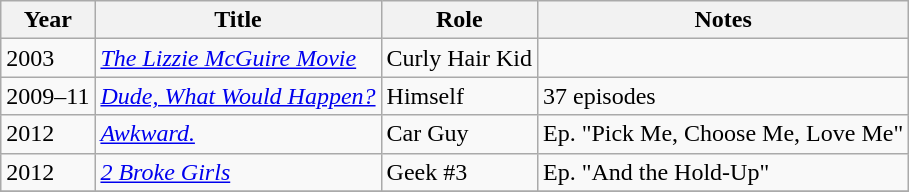<table class="wikitable">
<tr>
<th>Year</th>
<th>Title</th>
<th>Role</th>
<th>Notes</th>
</tr>
<tr>
<td>2003</td>
<td><em><a href='#'>The Lizzie McGuire Movie</a></em></td>
<td>Curly Hair Kid</td>
<td></td>
</tr>
<tr>
<td>2009–11</td>
<td><em><a href='#'>Dude, What Would Happen?</a></em></td>
<td>Himself</td>
<td>37 episodes</td>
</tr>
<tr>
<td>2012</td>
<td><em><a href='#'>Awkward.</a></em></td>
<td>Car Guy</td>
<td>Ep. "Pick Me, Choose Me, Love Me"</td>
</tr>
<tr>
<td>2012</td>
<td><em><a href='#'>2 Broke Girls</a></em></td>
<td>Geek #3</td>
<td>Ep. "And the Hold-Up"</td>
</tr>
<tr>
</tr>
</table>
